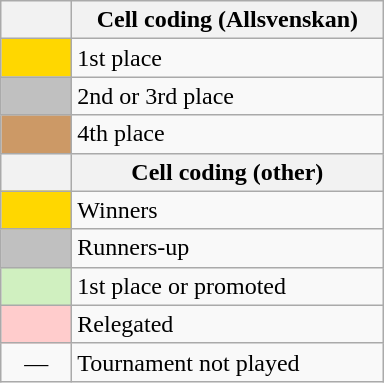<table class="wikitable">
<tr>
<th style="width: 40px"></th>
<th style="width: 200px">Cell coding (Allsvenskan)</th>
</tr>
<tr>
<td style="background-color: gold"></td>
<td>1st place</td>
</tr>
<tr>
<td style="background-color: silver"></td>
<td>2nd or 3rd place</td>
</tr>
<tr>
<td style="background-color: #CC9966"></td>
<td>4th place</td>
</tr>
<tr>
<th></th>
<th>Cell coding (other)</th>
</tr>
<tr>
<td style="background-color: gold"></td>
<td>Winners</td>
</tr>
<tr>
<td style="background-color: silver"></td>
<td>Runners-up</td>
</tr>
<tr>
<td style="background-color: #D0F0C0"></td>
<td>1st place or promoted</td>
</tr>
<tr>
<td style="background-color: #FFCCCC"></td>
<td>Relegated</td>
</tr>
<tr>
<td style="text-align: center">—</td>
<td>Tournament not played</td>
</tr>
</table>
